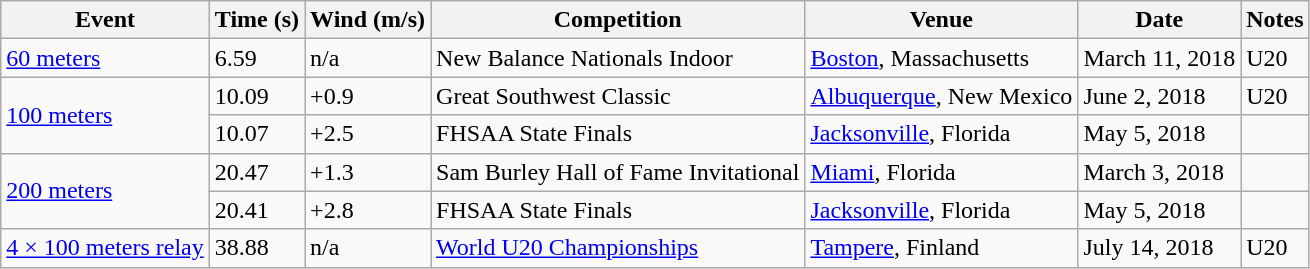<table class=wikitable>
<tr>
<th>Event</th>
<th>Time (s)</th>
<th>Wind (m/s)</th>
<th>Competition</th>
<th>Venue</th>
<th>Date</th>
<th>Notes</th>
</tr>
<tr>
<td><a href='#'>60 meters</a></td>
<td>6.59</td>
<td>n/a</td>
<td>New Balance Nationals Indoor</td>
<td><a href='#'>Boston</a>, Massachusetts</td>
<td>March 11, 2018</td>
<td>U20 </td>
</tr>
<tr>
<td rowspan=2><a href='#'>100 meters</a></td>
<td>10.09</td>
<td>+0.9</td>
<td>Great Southwest Classic</td>
<td><a href='#'>Albuquerque</a>, New Mexico</td>
<td>June 2, 2018</td>
<td> U20 </td>
</tr>
<tr>
<td>10.07</td>
<td>+2.5</td>
<td>FHSAA State Finals</td>
<td><a href='#'>Jacksonville</a>, Florida</td>
<td>May 5, 2018</td>
<td></td>
</tr>
<tr>
<td rowspan=2><a href='#'>200 meters</a></td>
<td>20.47</td>
<td>+1.3</td>
<td>Sam Burley Hall of Fame Invitational</td>
<td><a href='#'>Miami</a>, Florida</td>
<td>March 3, 2018</td>
<td></td>
</tr>
<tr>
<td>20.41</td>
<td>+2.8</td>
<td>FHSAA State Finals</td>
<td><a href='#'>Jacksonville</a>, Florida</td>
<td>May 5, 2018</td>
<td></td>
</tr>
<tr>
<td><a href='#'>4 × 100 meters relay</a></td>
<td>38.88</td>
<td>n/a</td>
<td><a href='#'>World U20 Championships</a></td>
<td><a href='#'>Tampere</a>, Finland</td>
<td>July 14, 2018</td>
<td>U20 </td>
</tr>
</table>
